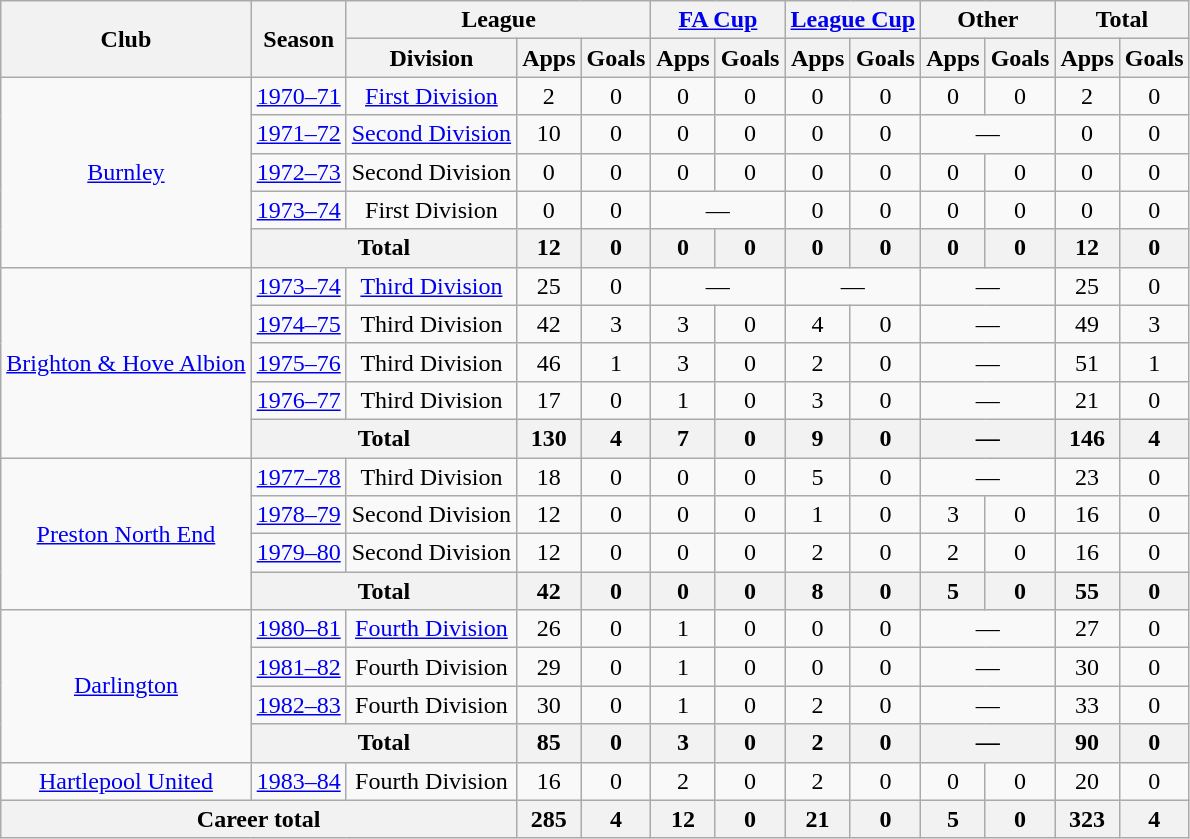<table class="wikitable" style="text-align:center">
<tr>
<th rowspan="2">Club</th>
<th rowspan="2">Season</th>
<th colspan="3">League</th>
<th colspan="2"><a href='#'>FA Cup</a></th>
<th colspan="2"><a href='#'>League Cup</a></th>
<th colspan="2">Other</th>
<th colspan="2">Total</th>
</tr>
<tr>
<th>Division</th>
<th>Apps</th>
<th>Goals</th>
<th>Apps</th>
<th>Goals</th>
<th>Apps</th>
<th>Goals</th>
<th>Apps</th>
<th>Goals</th>
<th>Apps</th>
<th>Goals</th>
</tr>
<tr>
<td rowspan="5"><a href='#'>Burnley</a></td>
<td><a href='#'>1970–71</a></td>
<td><a href='#'>First Division</a></td>
<td>2</td>
<td>0</td>
<td>0</td>
<td>0</td>
<td>0</td>
<td>0</td>
<td>0</td>
<td>0</td>
<td>2</td>
<td>0</td>
</tr>
<tr>
<td><a href='#'>1971–72</a></td>
<td><a href='#'>Second Division</a></td>
<td>10</td>
<td>0</td>
<td>0</td>
<td>0</td>
<td>0</td>
<td>0</td>
<td colspan="2">—</td>
<td>0</td>
<td>0</td>
</tr>
<tr>
<td><a href='#'>1972–73</a></td>
<td>Second Division</td>
<td>0</td>
<td>0</td>
<td>0</td>
<td>0</td>
<td>0</td>
<td>0</td>
<td>0</td>
<td>0</td>
<td>0</td>
<td>0</td>
</tr>
<tr>
<td><a href='#'>1973–74</a></td>
<td>First Division</td>
<td>0</td>
<td>0</td>
<td colspan="2">—</td>
<td>0</td>
<td>0</td>
<td>0</td>
<td>0</td>
<td>0</td>
<td>0</td>
</tr>
<tr>
<th colspan="2">Total</th>
<th>12</th>
<th>0</th>
<th>0</th>
<th>0</th>
<th>0</th>
<th>0</th>
<th>0</th>
<th>0</th>
<th>12</th>
<th>0</th>
</tr>
<tr>
<td rowspan="5"><a href='#'>Brighton & Hove Albion</a></td>
<td><a href='#'>1973–74</a></td>
<td><a href='#'>Third Division</a></td>
<td>25</td>
<td>0</td>
<td colspan="2">—</td>
<td colspan="2">—</td>
<td colspan="2">—</td>
<td>25</td>
<td>0</td>
</tr>
<tr>
<td><a href='#'>1974–75</a></td>
<td>Third Division</td>
<td>42</td>
<td>3</td>
<td>3</td>
<td>0</td>
<td>4</td>
<td>0</td>
<td colspan="2">—</td>
<td>49</td>
<td>3</td>
</tr>
<tr>
<td><a href='#'>1975–76</a></td>
<td>Third Division</td>
<td>46</td>
<td>1</td>
<td>3</td>
<td>0</td>
<td>2</td>
<td>0</td>
<td colspan="2">—</td>
<td>51</td>
<td>1</td>
</tr>
<tr>
<td><a href='#'>1976–77</a></td>
<td>Third Division</td>
<td>17</td>
<td>0</td>
<td>1</td>
<td>0</td>
<td>3</td>
<td>0</td>
<td colspan="2">—</td>
<td>21</td>
<td>0</td>
</tr>
<tr>
<th colspan="2">Total</th>
<th>130</th>
<th>4</th>
<th>7</th>
<th>0</th>
<th>9</th>
<th>0</th>
<th colspan="2">—</th>
<th>146</th>
<th>4</th>
</tr>
<tr>
<td rowspan="4"><a href='#'>Preston North End</a></td>
<td><a href='#'>1977–78</a></td>
<td>Third Division</td>
<td>18</td>
<td>0</td>
<td>0</td>
<td>0</td>
<td>5</td>
<td>0</td>
<td colspan="2">—</td>
<td>23</td>
<td>0</td>
</tr>
<tr>
<td><a href='#'>1978–79</a></td>
<td>Second Division</td>
<td>12</td>
<td>0</td>
<td>0</td>
<td>0</td>
<td>1</td>
<td>0</td>
<td>3</td>
<td>0</td>
<td>16</td>
<td>0</td>
</tr>
<tr>
<td><a href='#'>1979–80</a></td>
<td>Second Division</td>
<td>12</td>
<td>0</td>
<td>0</td>
<td>0</td>
<td>2</td>
<td>0</td>
<td>2</td>
<td>0</td>
<td>16</td>
<td>0</td>
</tr>
<tr>
<th colspan="2">Total</th>
<th>42</th>
<th>0</th>
<th>0</th>
<th>0</th>
<th>8</th>
<th>0</th>
<th>5</th>
<th>0</th>
<th>55</th>
<th>0</th>
</tr>
<tr>
<td rowspan="4"><a href='#'>Darlington</a></td>
<td><a href='#'>1980–81</a></td>
<td><a href='#'>Fourth Division</a></td>
<td>26</td>
<td>0</td>
<td>1</td>
<td>0</td>
<td>0</td>
<td>0</td>
<td colspan="2">—</td>
<td>27</td>
<td>0</td>
</tr>
<tr>
<td><a href='#'>1981–82</a></td>
<td>Fourth Division</td>
<td>29</td>
<td>0</td>
<td>1</td>
<td>0</td>
<td>0</td>
<td>0</td>
<td colspan="2">—</td>
<td>30</td>
<td>0</td>
</tr>
<tr>
<td><a href='#'>1982–83</a></td>
<td>Fourth Division</td>
<td>30</td>
<td>0</td>
<td>1</td>
<td>0</td>
<td>2</td>
<td>0</td>
<td colspan="2">—</td>
<td>33</td>
<td>0</td>
</tr>
<tr>
<th colspan="2">Total</th>
<th>85</th>
<th>0</th>
<th>3</th>
<th>0</th>
<th>2</th>
<th>0</th>
<th colspan="2">—</th>
<th>90</th>
<th>0</th>
</tr>
<tr>
<td><a href='#'>Hartlepool United</a></td>
<td><a href='#'>1983–84</a></td>
<td>Fourth Division</td>
<td>16</td>
<td>0</td>
<td>2</td>
<td>0</td>
<td>2</td>
<td>0</td>
<td>0</td>
<td>0</td>
<td>20</td>
<td>0</td>
</tr>
<tr>
<th colspan="3">Career total</th>
<th>285</th>
<th>4</th>
<th>12</th>
<th>0</th>
<th>21</th>
<th>0</th>
<th>5</th>
<th>0</th>
<th>323</th>
<th>4</th>
</tr>
</table>
